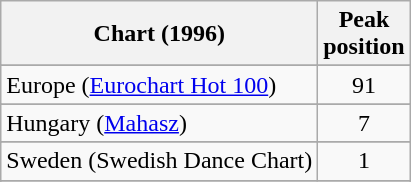<table class="wikitable sortable">
<tr>
<th>Chart (1996)</th>
<th>Peak<br>position</th>
</tr>
<tr>
</tr>
<tr>
<td>Europe (<a href='#'>Eurochart Hot 100</a>)</td>
<td style="text-align:center;">91</td>
</tr>
<tr>
</tr>
<tr>
<td>Hungary (<a href='#'>Mahasz</a>)</td>
<td style="text-align:center;">7</td>
</tr>
<tr>
</tr>
<tr>
<td>Sweden (Swedish Dance Chart)</td>
<td style="text-align:center;">1</td>
</tr>
<tr>
</tr>
<tr>
</tr>
</table>
